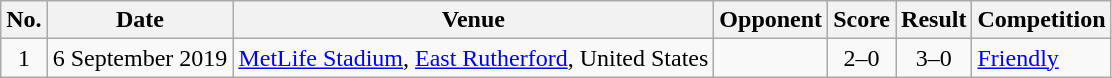<table class="wikitable sortable">
<tr>
<th scope="col">No.</th>
<th scope="col">Date</th>
<th scope="col">Venue</th>
<th scope="col">Opponent</th>
<th scope="col">Score</th>
<th scope="col">Result</th>
<th scope="col">Competition</th>
</tr>
<tr>
<td style="text-align:center">1</td>
<td>6 September 2019</td>
<td><a href='#'>MetLife Stadium</a>, <a href='#'>East Rutherford</a>, United States</td>
<td></td>
<td style="text-align:center">2–0</td>
<td style="text-align:center">3–0</td>
<td><a href='#'>Friendly</a></td>
</tr>
</table>
